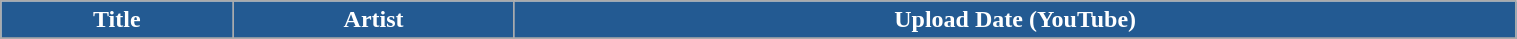<table class="wikitable plainrowheaders" style="left: auto; width: 80%">
<tr style="color:#fff;">
<th style="background: #235A92;">Title</th>
<th style="background: #235A92;">Artist</th>
<th style="background: #235A92;">Upload Date (YouTube)</th>
</tr>
<tr>
</tr>
</table>
